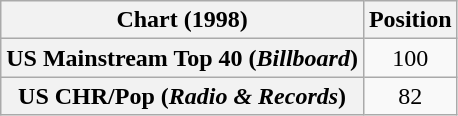<table class="wikitable plainrowheaders">
<tr>
<th scope="col">Chart (1998)</th>
<th scope="col">Position</th>
</tr>
<tr>
<th scope="row">US Mainstream Top 40 (<em>Billboard</em>)</th>
<td style="text-align:center;">100</td>
</tr>
<tr>
<th scope="row">US CHR/Pop (<em>Radio & Records</em>)</th>
<td style="text-align:center;">82</td>
</tr>
</table>
